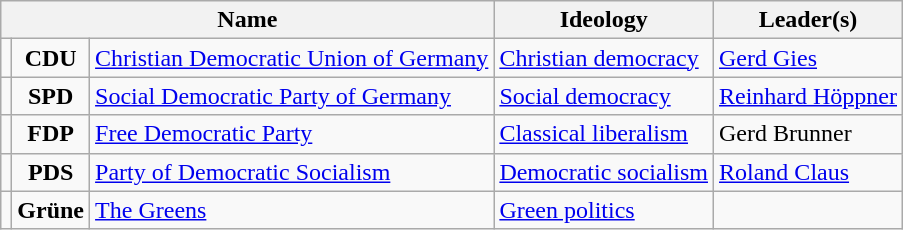<table class="wikitable">
<tr>
<th colspan=3>Name</th>
<th>Ideology</th>
<th>Leader(s)</th>
</tr>
<tr>
<td bgcolor=></td>
<td align=center><strong>CDU</strong></td>
<td><a href='#'>Christian Democratic Union of Germany</a><br></td>
<td><a href='#'>Christian democracy</a></td>
<td><a href='#'>Gerd Gies</a></td>
</tr>
<tr>
<td bgcolor=></td>
<td align=center><strong>SPD</strong></td>
<td><a href='#'>Social Democratic Party of Germany</a><br></td>
<td><a href='#'>Social democracy</a></td>
<td><a href='#'>Reinhard Höppner</a></td>
</tr>
<tr>
<td bgcolor=></td>
<td align=center><strong>FDP</strong></td>
<td><a href='#'>Free Democratic Party</a><br></td>
<td><a href='#'>Classical liberalism</a></td>
<td>Gerd Brunner</td>
</tr>
<tr>
<td bgcolor=></td>
<td align=center><strong>PDS</strong></td>
<td><a href='#'>Party of Democratic Socialism</a><br></td>
<td><a href='#'>Democratic socialism</a></td>
<td><a href='#'>Roland Claus</a></td>
</tr>
<tr>
<td bgcolor=></td>
<td align=center><strong>Grüne</strong></td>
<td><a href='#'>The Greens</a><br></td>
<td><a href='#'>Green politics</a></td>
<td></td>
</tr>
</table>
